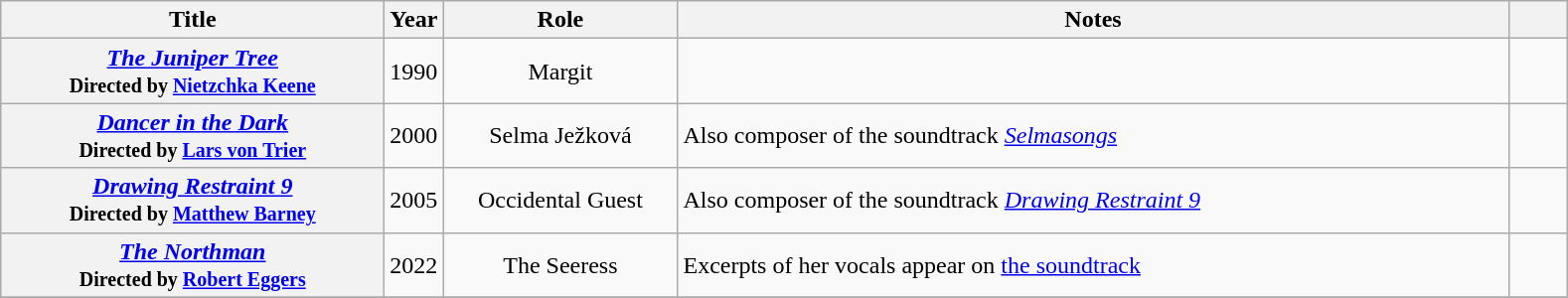<table class="wikitable sortable plainrowheaders" style="text-align:center;">
<tr>
<th scope="col" style="width:250px;">Title</th>
<th scope="col" style="width:5px;">Year</th>
<th scope="col" style="width:150px;">Role</th>
<th scope="col" style="width:550px;" class="unsortable">Notes</th>
<th scope="col" style="width: 2em;" class="unsortable"></th>
</tr>
<tr>
<th scope="row"><em><a href='#'>The Juniper Tree</a></em><br><small>Directed by <a href='#'>Nietzchka Keene</a></small></th>
<td>1990</td>
<td>Margit</td>
<td style="text-align:left;"></td>
<td style="text-align:center;"></td>
</tr>
<tr>
<th scope="row"><em><a href='#'>Dancer in the Dark</a></em><br><small>Directed by <a href='#'>Lars von Trier</a></small></th>
<td>2000</td>
<td>Selma Ježková</td>
<td style="text-align:left;">Also composer of the soundtrack <em><a href='#'>Selmasongs</a></em></td>
<td style="text-align:center;"></td>
</tr>
<tr>
<th scope="row"><em><a href='#'>Drawing Restraint 9</a></em><br><small>Directed by <a href='#'>Matthew Barney</a></small></th>
<td>2005</td>
<td>Occidental Guest</td>
<td style="text-align:left;">Also composer of the soundtrack <em><a href='#'>Drawing Restraint 9</a></em></td>
<td style="text-align:center;"></td>
</tr>
<tr>
<th scope="row"><em><a href='#'>The Northman</a></em><br><small>Directed by <a href='#'>Robert Eggers</a></small></th>
<td>2022</td>
<td>The Seeress</td>
<td style="text-align:left;">Excerpts of her vocals appear on <a href='#'>the soundtrack</a></td>
<td style="text-align:center;"></td>
</tr>
<tr>
</tr>
</table>
